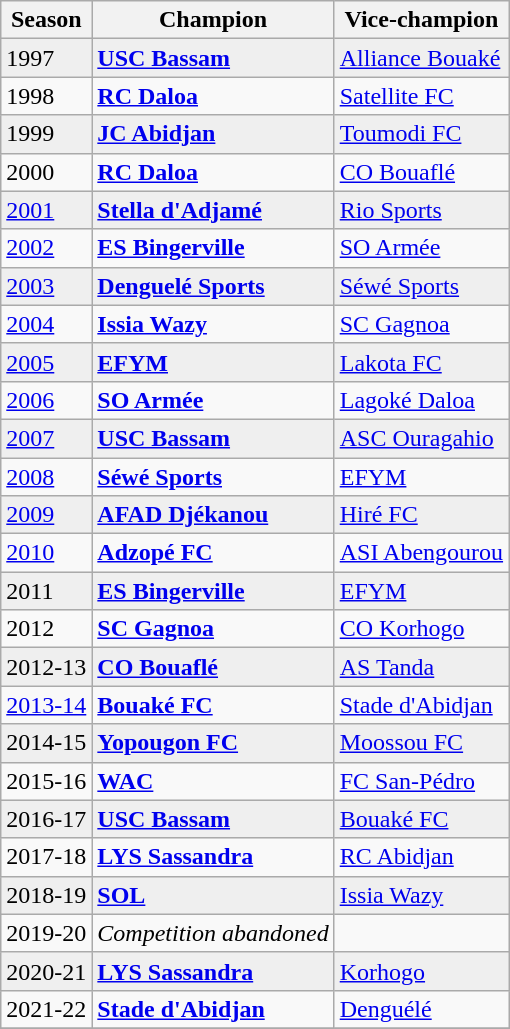<table class=wikitable>
<tr>
<th>Season</th>
<th>Champion</th>
<th>Vice-champion</th>
</tr>
<tr style="background:#EFEFEF">
<td>1997</td>
<td><strong><a href='#'>USC Bassam</a></strong></td>
<td><a href='#'>Alliance Bouaké</a></td>
</tr>
<tr>
<td>1998</td>
<td><strong><a href='#'>RC Daloa</a></strong></td>
<td><a href='#'>Satellite FC</a></td>
</tr>
<tr style="background:#EFEFEF">
<td>1999</td>
<td><strong><a href='#'>JC Abidjan</a></strong></td>
<td><a href='#'>Toumodi FC</a></td>
</tr>
<tr>
<td>2000</td>
<td><strong><a href='#'>RC Daloa</a></strong></td>
<td><a href='#'>CO Bouaflé</a></td>
</tr>
<tr style="background:#EFEFEF">
<td><a href='#'>2001</a></td>
<td><strong><a href='#'>Stella d'Adjamé</a></strong></td>
<td><a href='#'>Rio Sports</a></td>
</tr>
<tr>
<td><a href='#'>2002</a></td>
<td><strong><a href='#'>ES Bingerville</a></strong></td>
<td><a href='#'>SO Armée</a></td>
</tr>
<tr style="background:#EFEFEF">
<td><a href='#'>2003</a></td>
<td><strong><a href='#'>Denguelé Sports</a></strong></td>
<td><a href='#'>Séwé Sports</a></td>
</tr>
<tr>
<td><a href='#'>2004</a></td>
<td><strong><a href='#'>Issia Wazy</a></strong></td>
<td><a href='#'>SC Gagnoa</a></td>
</tr>
<tr style="background:#EFEFEF">
<td><a href='#'>2005</a></td>
<td><strong><a href='#'>EFYM</a></strong></td>
<td><a href='#'>Lakota FC</a></td>
</tr>
<tr>
<td><a href='#'>2006</a></td>
<td><strong><a href='#'>SO Armée</a></strong></td>
<td><a href='#'>Lagoké Daloa</a></td>
</tr>
<tr style="background:#EFEFEF">
<td><a href='#'>2007</a></td>
<td><strong><a href='#'>USC Bassam</a></strong></td>
<td><a href='#'>ASC Ouragahio</a></td>
</tr>
<tr>
<td><a href='#'>2008</a></td>
<td><strong><a href='#'>Séwé Sports</a></strong></td>
<td><a href='#'>EFYM</a></td>
</tr>
<tr style="background:#EFEFEF">
<td><a href='#'>2009</a></td>
<td><strong><a href='#'>AFAD Djékanou</a></strong></td>
<td><a href='#'>Hiré FC</a></td>
</tr>
<tr>
<td><a href='#'>2010</a></td>
<td><strong><a href='#'>Adzopé FC</a></strong></td>
<td><a href='#'>ASI Abengourou</a></td>
</tr>
<tr style="background:#EFEFEF">
<td>2011</td>
<td><strong><a href='#'>ES Bingerville</a></strong></td>
<td><a href='#'>EFYM</a></td>
</tr>
<tr>
<td>2012</td>
<td><strong><a href='#'>SC Gagnoa</a></strong></td>
<td><a href='#'>CO Korhogo</a></td>
</tr>
<tr style="background:#EFEFEF">
<td>2012-13</td>
<td><strong><a href='#'>CO Bouaflé</a></strong></td>
<td><a href='#'>AS Tanda</a></td>
</tr>
<tr>
<td><a href='#'>2013-14</a></td>
<td><strong><a href='#'>Bouaké FC</a></strong></td>
<td><a href='#'>Stade d'Abidjan</a></td>
</tr>
<tr style="background:#EFEFEF">
<td>2014-15</td>
<td><strong><a href='#'>Yopougon FC</a></strong></td>
<td><a href='#'>Moossou FC</a></td>
</tr>
<tr>
<td>2015-16</td>
<td><strong><a href='#'>WAC</a></strong></td>
<td><a href='#'>FC San-Pédro</a></td>
</tr>
<tr style="background:#EFEFEF">
<td>2016-17</td>
<td><strong><a href='#'>USC Bassam</a></strong></td>
<td><a href='#'>Bouaké FC</a></td>
</tr>
<tr>
<td>2017-18</td>
<td><strong><a href='#'>LYS Sassandra</a></strong></td>
<td><a href='#'>RC Abidjan</a></td>
</tr>
<tr style="background:#EFEFEF">
<td>2018-19</td>
<td><strong><a href='#'>SOL</a></strong></td>
<td><a href='#'>Issia Wazy</a></td>
</tr>
<tr>
<td>2019-20</td>
<td><em>Competition abandoned</em></td>
</tr>
<tr style="background:#EFEFEF">
<td>2020-21</td>
<td><strong><a href='#'>LYS Sassandra</a></strong></td>
<td><a href='#'>Korhogo</a></td>
</tr>
<tr>
<td>2021-22</td>
<td><strong><a href='#'>Stade d'Abidjan</a></strong></td>
<td><a href='#'>Denguélé</a></td>
</tr>
<tr>
</tr>
</table>
